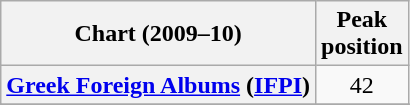<table class="wikitable sortable plainrowheaders">
<tr>
<th scope="col">Chart (2009–10)</th>
<th scope="col">Peak<br>position</th>
</tr>
<tr>
<th scope="row"><a href='#'>Greek Foreign Albums</a> (<a href='#'>IFPI</a>)</th>
<td align="center">42</td>
</tr>
<tr>
</tr>
<tr>
</tr>
<tr>
</tr>
</table>
